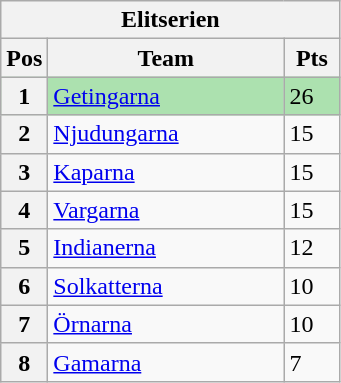<table class="wikitable">
<tr>
<th colspan="3">Elitserien</th>
</tr>
<tr>
<th width=20>Pos</th>
<th width=150>Team</th>
<th width=30>Pts</th>
</tr>
<tr style="background:#ACE1AF;">
<th>1</th>
<td><a href='#'>Getingarna</a></td>
<td>26</td>
</tr>
<tr>
<th>2</th>
<td><a href='#'>Njudungarna</a></td>
<td>15</td>
</tr>
<tr>
<th>3</th>
<td><a href='#'>Kaparna</a></td>
<td>15</td>
</tr>
<tr>
<th>4</th>
<td><a href='#'>Vargarna</a></td>
<td>15</td>
</tr>
<tr>
<th>5</th>
<td><a href='#'>Indianerna</a></td>
<td>12</td>
</tr>
<tr>
<th>6</th>
<td><a href='#'>Solkatterna</a></td>
<td>10</td>
</tr>
<tr>
<th>7</th>
<td><a href='#'>Örnarna</a></td>
<td>10</td>
</tr>
<tr>
<th>8</th>
<td><a href='#'>Gamarna</a></td>
<td>7</td>
</tr>
</table>
